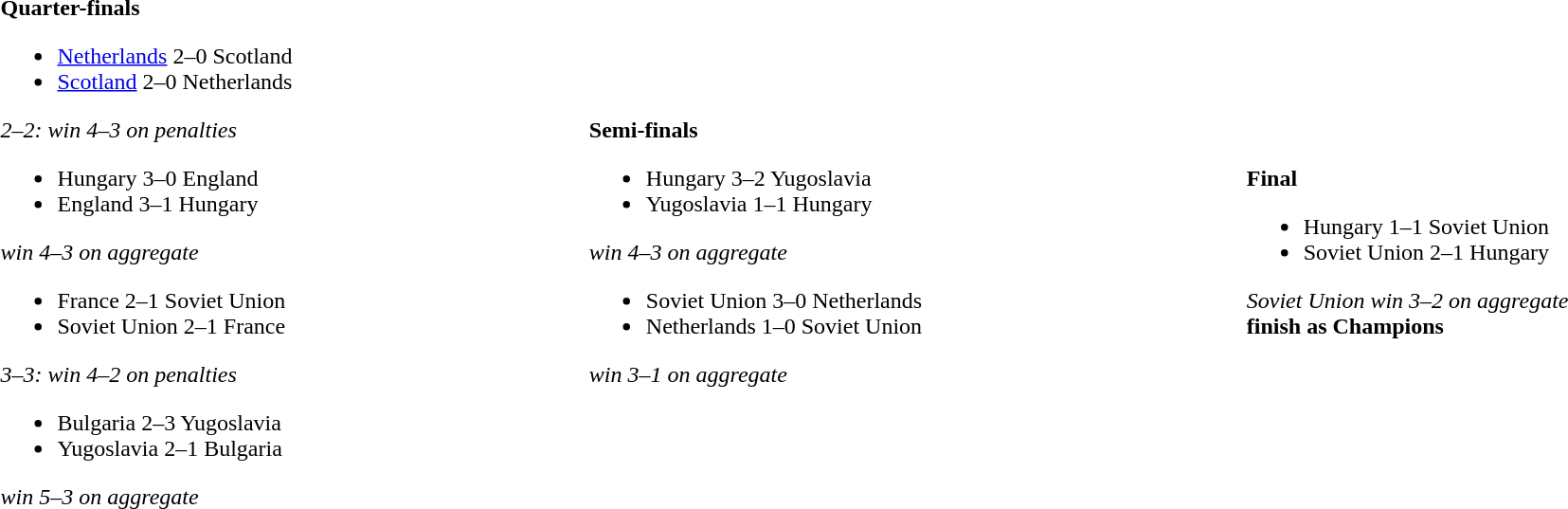<table width=100%>
<tr>
<td valign="center"><br><strong>Quarter-finals</strong><ul><li><a href='#'>Netherlands</a> 2–0 Scotland</li><li><a href='#'>Scotland</a> 2–0 Netherlands</li></ul><em>2–2:  win 4–3 on penalties</em><ul><li>Hungary 3–0 England</li><li>England 3–1 Hungary</li></ul><em> win 4–3 on aggregate</em><ul><li>France 2–1 Soviet Union</li><li>Soviet Union 2–1 France</li></ul><em>3–3:  win 4–2 on penalties</em><ul><li>Bulgaria 2–3 Yugoslavia</li><li>Yugoslavia 2–1 Bulgaria</li></ul><em> win 5–3 on aggregate</em></td>
<td width="5%"> </td>
<td valign="center"><br><strong>Semi-finals</strong><ul><li>Hungary 3–2 Yugoslavia</li><li>Yugoslavia 1–1 Hungary</li></ul><em> win 4–3 on aggregate</em><ul><li>Soviet Union 3–0 Netherlands</li><li>Netherlands 1–0 Soviet Union</li></ul><em> win 3–1 on aggregate</em></td>
<td width="5%"> </td>
<td valign="center"><br><strong>Final</strong><ul><li>Hungary 1–1 Soviet Union</li><li>Soviet Union 2–1 Hungary</li></ul><em>Soviet Union win 3–2 on aggregate</em><br><strong> finish as Champions</strong></td>
</tr>
</table>
